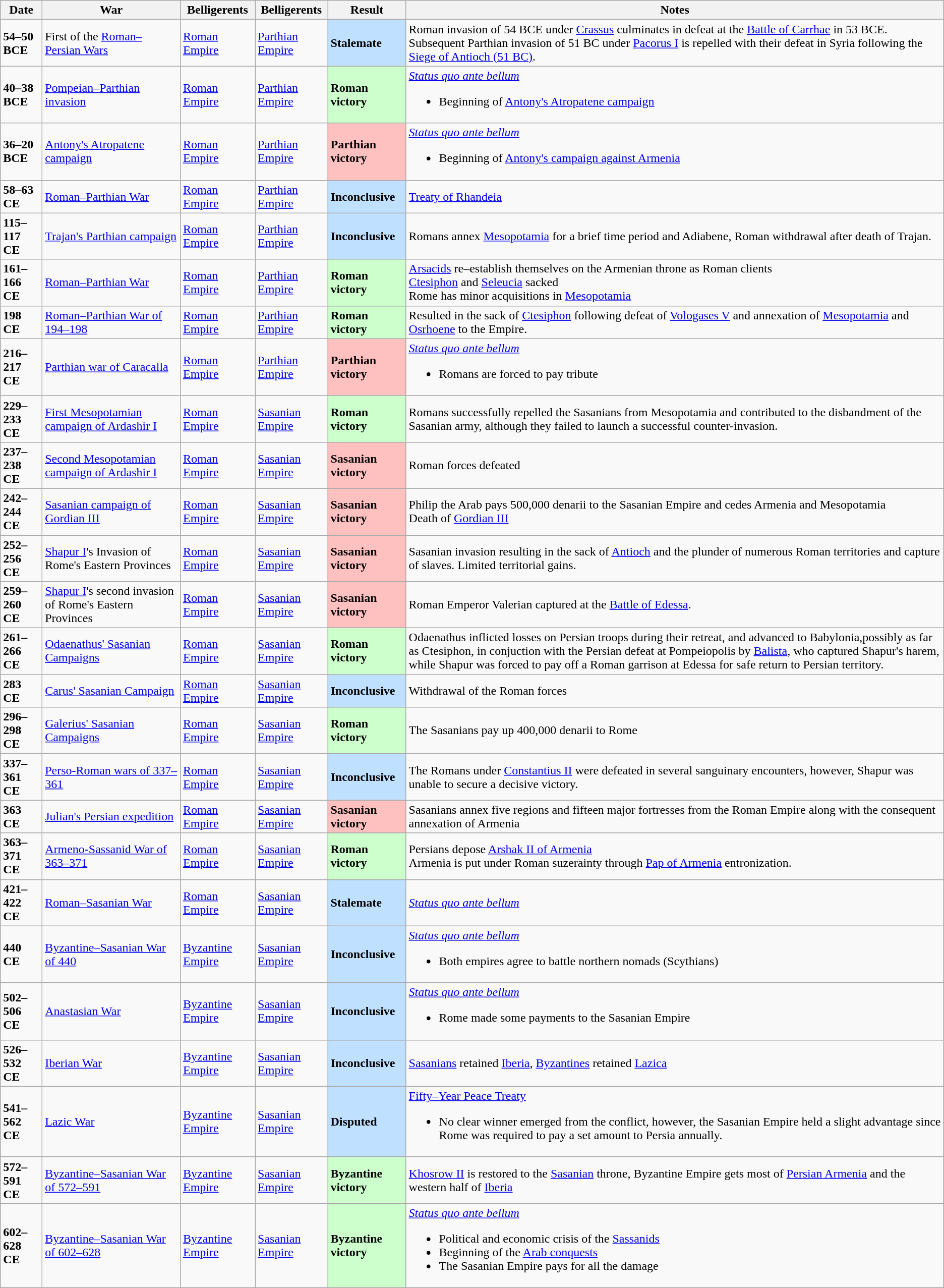<table class="wikitable sortable">
<tr>
<th>Date</th>
<th>War</th>
<th>Belligerents</th>
<th>Belligerents</th>
<th>Result</th>
<th>Notes</th>
</tr>
<tr>
<td><strong>54–50 BCE</strong></td>
<td>First of the <a href='#'>Roman–Persian Wars</a></td>
<td> <a href='#'>Roman Empire</a></td>
<td> <a href='#'>Parthian Empire</a></td>
<td bgcolor="#C0E0FF"><strong>Stalemate</strong></td>
<td>Roman invasion of 54 BCE under <a href='#'>Crassus</a> culminates in defeat at the <a href='#'>Battle of Carrhae</a> in 53 BCE. Subsequent Parthian invasion of 51 BC under <a href='#'>Pacorus I</a> is repelled with their defeat in Syria following the <a href='#'>Siege of Antioch (51 BC)</a>.</td>
</tr>
<tr>
<td><strong>40–38 BCE</strong></td>
<td><a href='#'>Pompeian–Parthian invasion</a></td>
<td> <a href='#'>Roman Empire</a></td>
<td> <a href='#'>Parthian Empire</a></td>
<td bgcolor="#CCFFCC"><strong>Roman victory</strong></td>
<td><em><a href='#'>Status quo ante bellum</a></em><br><ul><li>Beginning of <a href='#'>Antony's Atropatene campaign</a></li></ul></td>
</tr>
<tr>
<td><strong>36–20 BCE</strong></td>
<td><a href='#'>Antony's Atropatene campaign</a></td>
<td> <a href='#'>Roman Empire</a></td>
<td> <a href='#'>Parthian Empire</a></td>
<td bgcolor="#FFC0C0"><strong>Parthian victory</strong></td>
<td><em><a href='#'>Status quo ante bellum</a></em><br><ul><li>Beginning of <a href='#'>Antony's campaign against Armenia</a></li></ul></td>
</tr>
<tr>
<td><strong>58–63 CE</strong></td>
<td><a href='#'>Roman–Parthian War</a></td>
<td> <a href='#'>Roman Empire</a></td>
<td> <a href='#'>Parthian Empire</a></td>
<td bgcolor="#C0E0FF"><strong>Inconclusive</strong></td>
<td><a href='#'>Treaty of Rhandeia</a></td>
</tr>
<tr>
<td><strong>115–117 CE</strong></td>
<td><a href='#'>Trajan's Parthian campaign</a></td>
<td> <a href='#'>Roman Empire</a></td>
<td> <a href='#'>Parthian Empire</a></td>
<td bgcolor="#C0E0FF"><strong>Inconclusive</strong></td>
<td>Romans annex <a href='#'>Mesopotamia</a> for a brief time period and Adiabene, Roman withdrawal after death of Trajan.</td>
</tr>
<tr>
<td><strong>161–166 CE</strong></td>
<td><a href='#'>Roman–Parthian War</a></td>
<td> <a href='#'>Roman Empire</a></td>
<td> <a href='#'>Parthian Empire</a></td>
<td bgcolor="#CCFFCC"><strong>Roman victory</strong></td>
<td><a href='#'>Arsacids</a> re–establish themselves on the Armenian throne as Roman clients<br><a href='#'>Ctesiphon</a> and <a href='#'>Seleucia</a> sacked<br>Rome has minor acquisitions in <a href='#'>Mesopotamia</a></td>
</tr>
<tr>
<td><strong>198 CE</strong></td>
<td><a href='#'>Roman–Parthian War of 194–198</a></td>
<td> <a href='#'>Roman Empire</a></td>
<td> <a href='#'>Parthian Empire</a></td>
<td bgcolor="#CCFFCC"><strong>Roman victory</strong></td>
<td>Resulted in the sack of <a href='#'>Ctesiphon</a> following defeat of <a href='#'>Vologases V</a> and annexation of <a href='#'>Mesopotamia</a> and <a href='#'>Osrhoene</a> to the Empire.</td>
</tr>
<tr>
<td><strong>216–217 CE</strong></td>
<td><a href='#'>Parthian war of Caracalla</a></td>
<td> <a href='#'>Roman Empire</a></td>
<td> <a href='#'>Parthian Empire</a></td>
<td bgcolor="#FFC0C0"><strong>Parthian victory</strong></td>
<td><em><a href='#'>Status quo ante bellum</a></em><br><ul><li>Romans are forced to pay tribute</li></ul></td>
</tr>
<tr>
<td><strong>229–233 CE</strong></td>
<td><a href='#'>First Mesopotamian campaign of Ardashir I</a></td>
<td> <a href='#'>Roman Empire</a></td>
<td> <a href='#'>Sasanian Empire</a></td>
<td bgcolor="#CCFFCC"><strong>Roman victory</strong></td>
<td>Romans successfully repelled the Sasanians from Mesopotamia and contributed to the disbandment of the Sasanian army, although they failed to launch a successful counter-invasion.</td>
</tr>
<tr>
<td><strong>237–238 CE</strong></td>
<td><a href='#'>Second Mesopotamian campaign of Ardashir I</a></td>
<td> <a href='#'>Roman Empire</a></td>
<td> <a href='#'>Sasanian Empire</a></td>
<td bgcolor="#FFC0C0"><strong>Sasanian victory</strong></td>
<td>Roman forces defeated</td>
</tr>
<tr>
<td><strong>242–244 CE</strong></td>
<td><a href='#'>Sasanian campaign of Gordian III</a></td>
<td> <a href='#'>Roman Empire</a></td>
<td> <a href='#'>Sasanian Empire</a></td>
<td bgcolor="#FFC0C0"><strong>Sasanian victory</strong></td>
<td>Philip the Arab pays 500,000 denarii to the Sasanian Empire and cedes Armenia and Mesopotamia<br>Death of <a href='#'>Gordian III</a></td>
</tr>
<tr>
<td><strong>252–256 CE</strong></td>
<td><a href='#'>Shapur I</a>'s Invasion of Rome's Eastern Provinces</td>
<td> <a href='#'>Roman Empire</a></td>
<td> <a href='#'>Sasanian Empire</a></td>
<td bgcolor="#FFC0C0"><strong>Sasanian victory</strong></td>
<td>Sasanian invasion resulting in the sack of <a href='#'>Antioch</a> and the plunder of numerous Roman territories and capture of slaves. Limited territorial gains.</td>
</tr>
<tr>
<td><strong>259–260 CE</strong></td>
<td><a href='#'>Shapur I</a>'s second invasion of Rome's Eastern Provinces</td>
<td> <a href='#'>Roman Empire</a></td>
<td> <a href='#'>Sasanian Empire</a></td>
<td bgcolor="#FFC0C0"><strong>Sasanian victory</strong></td>
<td>Roman Emperor Valerian captured at the <a href='#'>Battle of Edessa</a>.</td>
</tr>
<tr>
<td><strong>261–266 CE</strong></td>
<td><a href='#'>Odaenathus' Sasanian Campaigns</a></td>
<td> <a href='#'>Roman Empire</a></td>
<td> <a href='#'>Sasanian Empire</a></td>
<td bgcolor="#CCFFCC"><strong>Roman victory</strong></td>
<td>Odaenathus inflicted losses on Persian troops during their retreat,  and advanced to Babylonia,possibly as far as Ctesiphon, in conjuction with the Persian defeat at Pompeiopolis by <a href='#'>Balista</a>, who captured Shapur's harem, while Shapur was forced to pay off a Roman garrison at Edessa for safe return to Persian territory.</td>
</tr>
<tr>
<td><strong>283 CE</strong></td>
<td><a href='#'>Carus' Sasanian Campaign</a></td>
<td> <a href='#'>Roman Empire</a></td>
<td> <a href='#'>Sasanian Empire</a></td>
<td bgcolor="#C0E0FF"><strong>Inconclusive</strong></td>
<td>Withdrawal of the Roman forces</td>
</tr>
<tr>
<td><strong>296–298 CE</strong></td>
<td><a href='#'>Galerius' Sasanian Campaigns</a></td>
<td> <a href='#'>Roman Empire</a></td>
<td> <a href='#'>Sasanian Empire</a></td>
<td bgcolor="#CCFFCC"><strong>Roman victory</strong></td>
<td>The Sasanians pay up 400,000 denarii to Rome</td>
</tr>
<tr>
<td><strong>337–361 CE</strong></td>
<td><a href='#'>Perso-Roman wars of 337–361</a></td>
<td> <a href='#'>Roman Empire</a></td>
<td> <a href='#'>Sasanian Empire</a></td>
<td bgcolor="#C0E0FF"><strong>Inconclusive</strong></td>
<td>The Romans under <a href='#'>Constantius II</a> were defeated in several sanguinary encounters, however, Shapur was unable to secure a decisive victory.</td>
</tr>
<tr>
<td><strong>363 CE</strong></td>
<td><a href='#'>Julian's Persian expedition</a></td>
<td> <a href='#'>Roman Empire</a></td>
<td> <a href='#'>Sasanian Empire</a></td>
<td bgcolor="#FFC0C0"><strong>Sasanian victory</strong></td>
<td>Sasanians annex five regions and fifteen major fortresses from the Roman Empire along with the consequent annexation of Armenia</td>
</tr>
<tr>
<td><strong>363–371 CE</strong></td>
<td><a href='#'>Armeno-Sassanid War of 363–371</a></td>
<td> <a href='#'>Roman Empire</a></td>
<td> <a href='#'>Sasanian Empire</a></td>
<td bgcolor="#CCFFCC"><strong>Roman victory</strong></td>
<td>Persians depose <a href='#'>Arshak II of Armenia</a><br>Armenia is put under Roman suzerainty through <a href='#'>Pap of Armenia</a> entronization.</td>
</tr>
<tr>
<td><strong>421–422 CE</strong></td>
<td><a href='#'>Roman–Sasanian War</a></td>
<td> <a href='#'>Roman Empire</a></td>
<td> <a href='#'>Sasanian Empire</a></td>
<td bgcolor="#C0E0FF"><strong>Stalemate</strong></td>
<td><em><a href='#'>Status quo ante bellum</a></em></td>
</tr>
<tr>
<td><strong>440 CE</strong></td>
<td><a href='#'>Byzantine–Sasanian War of 440</a></td>
<td> <a href='#'>Byzantine Empire</a></td>
<td> <a href='#'>Sasanian Empire</a></td>
<td bgcolor="#C0E0FF"><strong>Inconclusive</strong></td>
<td><em><a href='#'>Status quo ante bellum</a></em><br><ul><li>Both empires agree to battle northern nomads (Scythians)</li></ul></td>
</tr>
<tr>
<td><strong>502–506 CE</strong></td>
<td><a href='#'>Anastasian War</a></td>
<td> <a href='#'>Byzantine Empire</a></td>
<td> <a href='#'>Sasanian Empire</a></td>
<td bgcolor="#C0E0FF"><strong>Inconclusive</strong></td>
<td><em><a href='#'>Status quo ante bellum</a></em><br><ul><li>Rome made some payments to the Sasanian Empire</li></ul></td>
</tr>
<tr>
<td><strong>526–532 CE</strong></td>
<td><a href='#'>Iberian War</a></td>
<td> <a href='#'>Byzantine Empire</a></td>
<td> <a href='#'>Sasanian Empire</a></td>
<td bgcolor="#C0E0FF"><strong>Inconclusive</strong></td>
<td><a href='#'>Sasanians</a> retained <a href='#'>Iberia</a>, <a href='#'>Byzantines</a> retained <a href='#'>Lazica</a></td>
</tr>
<tr>
<td><strong>541–562 CE</strong></td>
<td><a href='#'>Lazic War</a></td>
<td> <a href='#'>Byzantine Empire</a></td>
<td> <a href='#'>Sasanian Empire</a></td>
<td bgcolor="#C0E0FF"><strong>Disputed</strong></td>
<td><a href='#'>Fifty–Year Peace Treaty</a><br><ul><li>No clear winner emerged from the conflict, however, the Sasanian Empire held a slight advantage since Rome was required to pay a set amount to Persia annually.</li></ul></td>
</tr>
<tr>
<td><strong>572–591 CE</strong></td>
<td><a href='#'>Byzantine–Sasanian War of 572–591</a></td>
<td> <a href='#'>Byzantine Empire</a></td>
<td> <a href='#'>Sasanian Empire</a></td>
<td bgcolor="#CCFFCC"><strong>Byzantine victory</strong></td>
<td><a href='#'>Khosrow II</a> is restored to the <a href='#'>Sasanian</a> throne, Byzantine Empire gets most of <a href='#'>Persian Armenia</a> and the western half of <a href='#'>Iberia</a></td>
</tr>
<tr>
<td><strong>602–628 CE</strong></td>
<td><a href='#'>Byzantine–Sasanian War of 602–628</a></td>
<td> <a href='#'>Byzantine Empire</a></td>
<td> <a href='#'>Sasanian Empire</a></td>
<td bgcolor="#CCFFCC"><strong>Byzantine victory</strong></td>
<td><em><a href='#'>Status quo ante bellum</a></em><br><ul><li>Political and economic crisis of the <a href='#'>Sassanids</a></li><li>Beginning of the <a href='#'>Arab conquests</a></li><li>The Sasanian Empire pays for all the damage</li></ul></td>
</tr>
</table>
